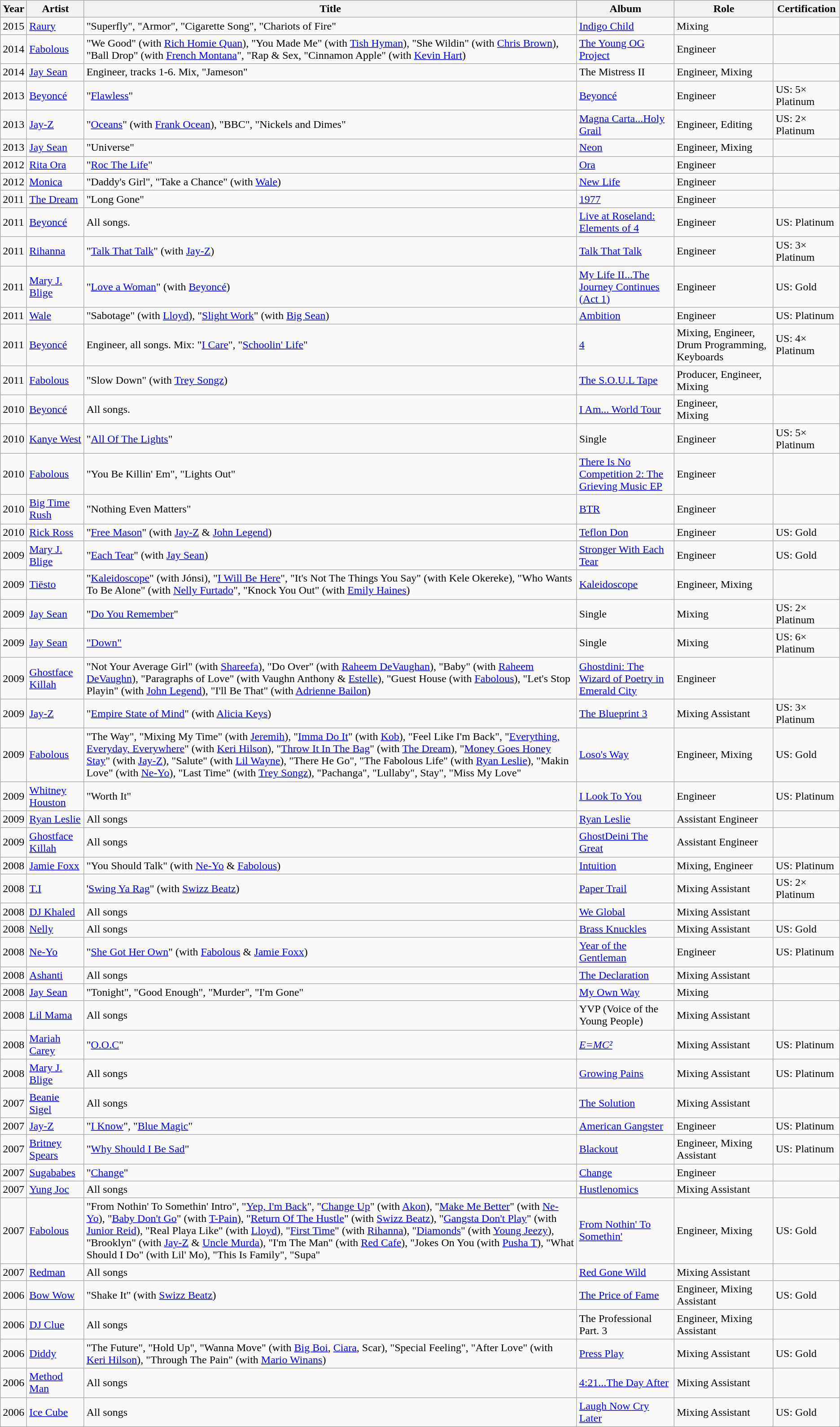<table class="wikitable">
<tr>
<th>Year</th>
<th>Artist</th>
<th>Title</th>
<th>Album</th>
<th>Role</th>
<th>Certification</th>
</tr>
<tr>
<td>2015</td>
<td><a href='#'>Raury</a></td>
<td>"Superfly", "Armor", "Cigarette Song", "Chariots of Fire"</td>
<td><a href='#'>Indigo Child</a></td>
<td>Mixing</td>
<td></td>
</tr>
<tr>
<td>2014</td>
<td><a href='#'>Fabolous</a></td>
<td>"We Good" (with <a href='#'>Rich Homie Quan</a>), "You Made Me" (with <a href='#'>Tish Hyman</a>), "She Wildin" (with <a href='#'>Chris Brown</a>), "Ball Drop" (with <a href='#'>French Montana</a>", "Rap & Sex, "Cinnamon Apple" (with <a href='#'>Kevin Hart</a>)</td>
<td><a href='#'>The Young OG Project</a></td>
<td>Engineer</td>
<td></td>
</tr>
<tr>
<td>2014</td>
<td><a href='#'>Jay Sean</a></td>
<td>Engineer, tracks 1-6. Mix, "Jameson"</td>
<td>The Mistress II</td>
<td>Engineer, Mixing</td>
<td></td>
</tr>
<tr>
<td>2013</td>
<td><a href='#'>Beyoncé</a></td>
<td>"<a href='#'>Flawless</a>"</td>
<td><a href='#'>Beyoncé</a></td>
<td>Engineer</td>
<td>US: 5× Platinum </td>
</tr>
<tr>
<td>2013</td>
<td><a href='#'>Jay-Z</a></td>
<td>"<a href='#'>Oceans</a>" (with <a href='#'>Frank Ocean</a>), "BBC", "Nickels and Dimes"</td>
<td><a href='#'>Magna Carta...Holy Grail</a></td>
<td>Engineer, Editing</td>
<td>US: 2× Platinum </td>
</tr>
<tr>
<td>2013</td>
<td><a href='#'>Jay Sean</a></td>
<td>"Universe"</td>
<td><a href='#'>Neon</a></td>
<td>Engineer, Mixing</td>
<td></td>
</tr>
<tr>
<td>2012</td>
<td><a href='#'>Rita Ora</a></td>
<td>"<a href='#'>Roc The Life</a>"</td>
<td><a href='#'>Ora</a></td>
<td>Engineer</td>
<td></td>
</tr>
<tr>
<td>2012</td>
<td><a href='#'>Monica</a></td>
<td>"Daddy's Girl", "Take a Chance" (with <a href='#'>Wale</a>)</td>
<td><a href='#'>New Life</a></td>
<td>Engineer</td>
<td></td>
</tr>
<tr>
<td>2011</td>
<td><a href='#'>The Dream</a></td>
<td>"Long Gone"</td>
<td><a href='#'>1977</a></td>
<td>Engineer</td>
<td></td>
</tr>
<tr>
<td>2011</td>
<td><a href='#'>Beyoncé</a></td>
<td>All songs.</td>
<td><a href='#'>Live at Roseland: Elements of 4</a></td>
<td>Engineer</td>
<td>US: Platinum </td>
</tr>
<tr>
<td>2011</td>
<td><a href='#'>Rihanna</a></td>
<td>"<a href='#'>Talk That Talk</a>" (with <a href='#'>Jay-Z</a>)</td>
<td><a href='#'>Talk That Talk</a></td>
<td>Engineer</td>
<td>US: 3× Platinum </td>
</tr>
<tr>
<td>2011</td>
<td><a href='#'>Mary J. Blige</a></td>
<td>"<a href='#'>Love a Woman</a>" (with <a href='#'>Beyoncé</a>)</td>
<td><a href='#'>My Life II...The Journey Continues (Act 1)</a></td>
<td>Engineer</td>
<td>US: Gold </td>
</tr>
<tr>
<td>2011</td>
<td><a href='#'>Wale</a></td>
<td>"Sabotage" (with <a href='#'>Lloyd</a>), "<a href='#'>Slight Work</a>" (with <a href='#'>Big Sean</a>)</td>
<td><a href='#'>Ambition</a></td>
<td>Engineer</td>
<td>US: Platinum</td>
</tr>
<tr>
<td>2011</td>
<td><a href='#'>Beyoncé</a></td>
<td>Engineer, all songs. Mix: "<a href='#'>I Care</a>", "<a href='#'>Schoolin' Life</a>"</td>
<td><a href='#'>4</a></td>
<td>Mixing, Engineer, Drum Programming, Keyboards</td>
<td>US: 4× Platinum</td>
</tr>
<tr>
<td>2011</td>
<td><a href='#'>Fabolous</a></td>
<td>"Slow Down" (with <a href='#'>Trey Songz</a>)</td>
<td><a href='#'>The S.O.U.L Tape</a></td>
<td>Producer, Engineer, Mixing</td>
<td></td>
</tr>
<tr>
<td>2010</td>
<td><a href='#'>Beyoncé</a></td>
<td>All songs.</td>
<td><a href='#'>I Am... World Tour</a></td>
<td>Engineer,<br>Mixing</td>
<td></td>
</tr>
<tr>
<td>2010</td>
<td><a href='#'>Kanye West</a></td>
<td>"<a href='#'>All Of The Lights</a>"</td>
<td>Single</td>
<td>Engineer</td>
<td>US: 5× Platinum</td>
</tr>
<tr>
<td>2010</td>
<td><a href='#'>Fabolous</a></td>
<td>"You Be Killin' Em", "Lights Out"</td>
<td><a href='#'>There Is No Competition 2: The Grieving Music EP</a></td>
<td>Engineer</td>
<td></td>
</tr>
<tr>
<td>2010</td>
<td><a href='#'>Big Time Rush</a></td>
<td>"Nothing Even Matters"</td>
<td><a href='#'>BTR</a></td>
<td>Engineer</td>
<td></td>
</tr>
<tr>
<td>2010</td>
<td><a href='#'>Rick Ross</a></td>
<td>"<a href='#'>Free Mason</a>" (with <a href='#'>Jay-Z</a> & <a href='#'>John Legend</a>)</td>
<td><a href='#'>Teflon Don</a></td>
<td>Engineer</td>
<td>US: Gold </td>
</tr>
<tr>
<td>2009</td>
<td><a href='#'>Mary J. Blige</a></td>
<td>"<a href='#'>Each Tear</a>" (with <a href='#'>Jay Sean</a>)</td>
<td><a href='#'>Stronger With Each Tear</a></td>
<td>Engineer</td>
<td>US: Gold </td>
</tr>
<tr>
<td>2009</td>
<td><a href='#'>Tiësto</a></td>
<td>"<a href='#'>Kaleidoscope</a>" (with Jónsi), "<a href='#'>I Will Be Here</a>", "It's Not The Things You Say" (with Kele Okereke), "Who Wants To Be Alone" (with <a href='#'>Nelly Furtado</a>", "Knock You Out" (with <a href='#'>Emily Haines</a>)</td>
<td><a href='#'>Kaleidoscope</a></td>
<td>Engineer, Mixing</td>
<td></td>
</tr>
<tr>
<td>2009</td>
<td><a href='#'>Jay Sean</a></td>
<td>"<a href='#'>Do You Remember</a>"</td>
<td>Single</td>
<td>Mixing</td>
<td>US: 2× Platinum </td>
</tr>
<tr>
<td>2009</td>
<td><a href='#'>Jay Sean</a></td>
<td><a href='#'>"Down"</a></td>
<td>Single</td>
<td>Mixing</td>
<td>US: 6× Platinum </td>
</tr>
<tr>
<td>2009</td>
<td><a href='#'>Ghostface Killah</a></td>
<td>"Not Your Average Girl" (with <a href='#'>Shareefa</a>), "Do Over" (with <a href='#'>Raheem DeVaughan</a>), "Baby" (with <a href='#'>Raheem DeVaughn</a>), "Paragraphs of Love" (with Vaughn Anthony & <a href='#'>Estelle</a>), "Guest House (with <a href='#'>Fabolous</a>), "Let's Stop Playin" (with <a href='#'>John Legend</a>), "I'll Be That" (with <a href='#'>Adrienne Bailon</a>)</td>
<td><a href='#'>Ghostdini: The Wizard of Poetry in Emerald City</a></td>
<td>Engineer</td>
<td></td>
</tr>
<tr>
<td>2009</td>
<td><a href='#'>Jay-Z</a></td>
<td>"<a href='#'>Empire State of Mind</a>" (with <a href='#'>Alicia Keys</a>)</td>
<td><a href='#'>The Blueprint 3</a></td>
<td>Mixing Assistant</td>
<td>US: 3× Platinum </td>
</tr>
<tr>
<td>2009</td>
<td><a href='#'>Fabolous</a></td>
<td>"The Way", "Mixing My Time" (with <a href='#'>Jeremih</a>), "<a href='#'>Imma Do It</a>" (with <a href='#'>Kob</a>), "Feel Like I'm Back", "<a href='#'>Everything, Everyday, Everywhere</a>" (with <a href='#'>Keri Hilson</a>), "<a href='#'>Throw It In The Bag</a>" (with <a href='#'>The Dream</a>), "<a href='#'>Money Goes Honey Stay</a>" (with <a href='#'>Jay-Z</a>), "Salute" (with <a href='#'>Lil Wayne</a>), "There He Go", "The Fabolous Life" (with <a href='#'>Ryan Leslie</a>), "Makin Love" (with <a href='#'>Ne-Yo</a>), "Last Time" (with <a href='#'>Trey Songz</a>), "Pachanga", "Lullaby", Stay", "Miss My Love"</td>
<td><a href='#'>Loso's Way</a></td>
<td>Engineer, Mixing</td>
<td>US: Gold </td>
</tr>
<tr>
<td>2009</td>
<td><a href='#'>Whitney Houston</a></td>
<td>"Worth It"</td>
<td><a href='#'>I Look To You</a></td>
<td>Engineer</td>
<td>US: Platinum </td>
</tr>
<tr>
<td>2009</td>
<td><a href='#'>Ryan Leslie</a></td>
<td>All songs</td>
<td><a href='#'>Ryan Leslie</a></td>
<td>Assistant Engineer</td>
<td></td>
</tr>
<tr>
<td>2009</td>
<td><a href='#'>Ghostface Killah</a></td>
<td>All songs</td>
<td><a href='#'>GhostDeini The Great</a></td>
<td>Assistant Engineer</td>
<td></td>
</tr>
<tr>
<td>2008</td>
<td><a href='#'>Jamie Foxx</a></td>
<td>"You Should Talk" (with <a href='#'>Ne-Yo</a> & <a href='#'>Fabolous</a>)</td>
<td><a href='#'>Intuition</a></td>
<td>Mixing, Engineer</td>
<td>US: Platinum </td>
</tr>
<tr>
<td>2008</td>
<td><a href='#'>T.I</a></td>
<td>'<a href='#'>Swing Ya Rag</a>" (with <a href='#'>Swizz Beatz</a>)</td>
<td><a href='#'>Paper Trail</a></td>
<td>Mixing Assistant</td>
<td>US: 2× Platinum </td>
</tr>
<tr>
<td>2008</td>
<td><a href='#'>DJ Khaled</a></td>
<td>All songs</td>
<td><a href='#'>We Global</a></td>
<td>Mixing Assistant</td>
<td></td>
</tr>
<tr>
<td>2008</td>
<td><a href='#'>Nelly</a></td>
<td>All songs</td>
<td><a href='#'>Brass Knuckles</a></td>
<td>Mixing Assistant</td>
<td>US: Gold </td>
</tr>
<tr>
<td>2008</td>
<td><a href='#'>Ne-Yo</a></td>
<td>"<a href='#'>She Got Her Own</a>" (with <a href='#'>Fabolous</a> & <a href='#'>Jamie Foxx</a>)</td>
<td><a href='#'>Year of the Gentleman</a></td>
<td>Engineer</td>
<td>US: Platinum </td>
</tr>
<tr>
<td>2008</td>
<td><a href='#'>Ashanti</a></td>
<td>All songs</td>
<td><a href='#'>The Declaration</a></td>
<td>Mixing Assistant</td>
<td></td>
</tr>
<tr>
<td>2008</td>
<td><a href='#'>Jay Sean</a></td>
<td>"Tonight", "Good Enough", "Murder", "I'm Gone"</td>
<td><a href='#'>My Own Way</a></td>
<td>Mixing</td>
<td></td>
</tr>
<tr>
<td>2008</td>
<td><a href='#'>Lil Mama</a></td>
<td>All songs</td>
<td>YVP (Voice of the Young People)</td>
<td>Mixing Assistant</td>
<td></td>
</tr>
<tr>
<td>2008</td>
<td><a href='#'>Mariah Carey</a></td>
<td>"<a href='#'>O.O.C</a>"</td>
<td><em><a href='#'>E=MC²</a></em></td>
<td>Mixing Assistant</td>
<td>US: Platinum </td>
</tr>
<tr>
<td>2008</td>
<td><a href='#'>Mary J. Blige</a></td>
<td>All songs</td>
<td><a href='#'>Growing Pains</a></td>
<td>Mixing Assistant</td>
<td>US: Platinum </td>
</tr>
<tr>
<td>2007</td>
<td><a href='#'>Beanie Sigel</a></td>
<td>All songs</td>
<td><a href='#'>The Solution</a></td>
<td>Mixing Assistant</td>
<td></td>
</tr>
<tr>
<td>2007</td>
<td><a href='#'>Jay-Z</a></td>
<td>"<a href='#'>I Know</a>", "<a href='#'>Blue Magic</a>"</td>
<td><a href='#'>American Gangster</a></td>
<td>Engineer</td>
<td>US: Platinum </td>
</tr>
<tr>
<td>2007</td>
<td><a href='#'>Britney Spears</a></td>
<td>"<a href='#'>Why Should I Be Sad</a>"</td>
<td><a href='#'>Blackout</a></td>
<td>Engineer, Mixing Assistant</td>
<td>US: Platinum </td>
</tr>
<tr>
<td>2007</td>
<td><a href='#'>Sugababes</a></td>
<td>"<a href='#'>Change</a>"</td>
<td><a href='#'>Change</a></td>
<td>Engineer</td>
<td></td>
</tr>
<tr>
<td>2007</td>
<td><a href='#'>Yung Joc</a></td>
<td>All songs</td>
<td><a href='#'>Hustlenomics</a></td>
<td>Mixing Assistant</td>
<td></td>
</tr>
<tr>
<td>2007</td>
<td><a href='#'>Fabolous</a></td>
<td>"From Nothin' To Somethin' Intro", "<a href='#'>Yep, I'm Back</a>", "<a href='#'>Change Up</a>" (with <a href='#'>Akon</a>), "<a href='#'>Make Me Better</a>" (with <a href='#'>Ne-Yo</a>), "<a href='#'>Baby Don't Go</a>" (with <a href='#'>T-Pain</a>), "<a href='#'>Return Of The Hustle</a>" (with <a href='#'>Swizz Beatz</a>), "<a href='#'>Gangsta Don't Play</a>" (with <a href='#'>Junior Reid</a>), "Real Playa Like" (with <a href='#'>Lloyd</a>), "<a href='#'>First Time</a>" (with <a href='#'>Rihanna</a>), "<a href='#'>Diamonds</a>" (with <a href='#'>Young Jeezy</a>), "Brooklyn" (with <a href='#'>Jay-Z</a> & <a href='#'>Uncle Murda</a>), "I'm The Man" (with <a href='#'>Red Cafe</a>), "Jokes On You (with <a href='#'>Pusha T</a>), "What Should I Do" (with Lil' Mo), "This Is Family", "Supa"</td>
<td><a href='#'>From Nothin' To Somethin'</a></td>
<td>Engineer, Mixing</td>
<td>US: Gold </td>
</tr>
<tr>
<td>2007</td>
<td><a href='#'>Redman</a></td>
<td>All songs</td>
<td><a href='#'>Red Gone Wild</a></td>
<td>Mixing Assistant</td>
<td></td>
</tr>
<tr>
<td>2006</td>
<td><a href='#'>Bow Wow</a></td>
<td>"Shake It" (with <a href='#'>Swizz Beatz</a>)</td>
<td><a href='#'>The Price of Fame</a></td>
<td>Engineer, Mixing Assistant</td>
<td>US: Gold </td>
</tr>
<tr>
<td>2006</td>
<td><a href='#'>DJ Clue</a></td>
<td>All songs</td>
<td>The Professional Part. 3</td>
<td>Engineer, Mixing Assistant</td>
<td></td>
</tr>
<tr>
<td>2006</td>
<td><a href='#'>Diddy</a></td>
<td>"The Future", "Hold Up", "Wanna Move" (with <a href='#'>Big Boi</a>, <a href='#'>Ciara</a>, Scar), "Special Feeling", "After Love" (with <a href='#'>Keri Hilson</a>), "Through The Pain" (with <a href='#'>Mario Winans</a>)</td>
<td><a href='#'>Press Play</a></td>
<td>Mixing Assistant</td>
<td>US: Gold </td>
</tr>
<tr>
<td>2006</td>
<td><a href='#'>Method Man</a></td>
<td>All songs</td>
<td><a href='#'>4:21...The Day After</a></td>
<td>Mixing Assistant</td>
<td></td>
</tr>
<tr>
<td>2006</td>
<td><a href='#'>Ice Cube</a></td>
<td>All songs</td>
<td><a href='#'>Laugh Now Cry Later</a></td>
<td>Mixing Assistant</td>
<td>US: Gold </td>
</tr>
</table>
